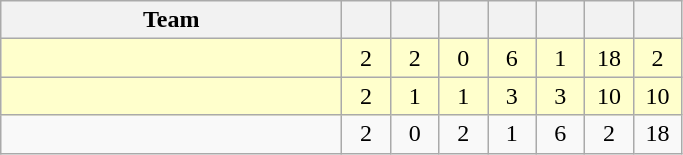<table class="wikitable" style="text-align:center;">
<tr>
<th width=220>Team</th>
<th width=25></th>
<th width=25></th>
<th width=25></th>
<th width=25></th>
<th width=25></th>
<th width=25></th>
<th width=25></th>
</tr>
<tr style="background:#ffffcc;">
<td style="text-align:left;"></td>
<td>2</td>
<td>2</td>
<td>0</td>
<td>6</td>
<td>1</td>
<td>18</td>
<td>2</td>
</tr>
<tr style="background:#ffffcc;">
<td style="text-align:left;"></td>
<td>2</td>
<td>1</td>
<td>1</td>
<td>3</td>
<td>3</td>
<td>10</td>
<td>10</td>
</tr>
<tr>
<td style="text-align:left;"></td>
<td>2</td>
<td>0</td>
<td>2</td>
<td>1</td>
<td>6</td>
<td>2</td>
<td>18</td>
</tr>
</table>
